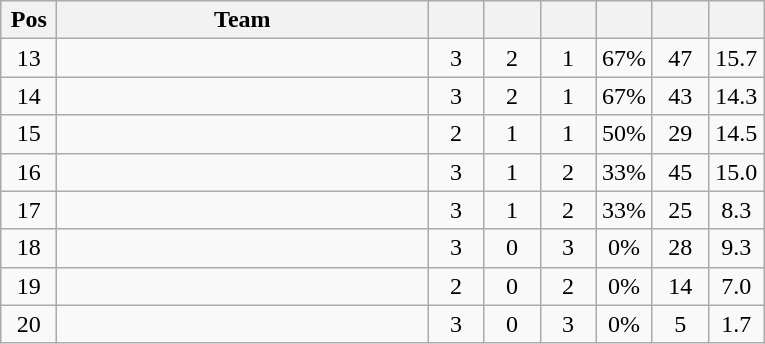<table class="wikitable" style="text-align:center">
<tr>
<th width=30>Pos</th>
<th width=240>Team</th>
<th width=30></th>
<th width=30></th>
<th width=30></th>
<th width=30></th>
<th width=30></th>
<th width=30></th>
</tr>
<tr>
<td>13</td>
<td align=left></td>
<td>3</td>
<td>2</td>
<td>1</td>
<td>67%</td>
<td>47</td>
<td>15.7</td>
</tr>
<tr>
<td>14</td>
<td align=left></td>
<td>3</td>
<td>2</td>
<td>1</td>
<td>67%</td>
<td>43</td>
<td>14.3</td>
</tr>
<tr>
<td>15</td>
<td align=left></td>
<td>2</td>
<td>1</td>
<td>1</td>
<td>50%</td>
<td>29</td>
<td>14.5</td>
</tr>
<tr>
<td>16</td>
<td align=left></td>
<td>3</td>
<td>1</td>
<td>2</td>
<td>33%</td>
<td>45</td>
<td>15.0</td>
</tr>
<tr>
<td>17</td>
<td align=left></td>
<td>3</td>
<td>1</td>
<td>2</td>
<td>33%</td>
<td>25</td>
<td>8.3</td>
</tr>
<tr>
<td>18</td>
<td align=left></td>
<td>3</td>
<td>0</td>
<td>3</td>
<td>0%</td>
<td>28</td>
<td>9.3</td>
</tr>
<tr>
<td>19</td>
<td align=left></td>
<td>2</td>
<td>0</td>
<td>2</td>
<td>0%</td>
<td>14</td>
<td>7.0</td>
</tr>
<tr>
<td>20</td>
<td align=left></td>
<td>3</td>
<td>0</td>
<td>3</td>
<td>0%</td>
<td>5</td>
<td>1.7</td>
</tr>
</table>
